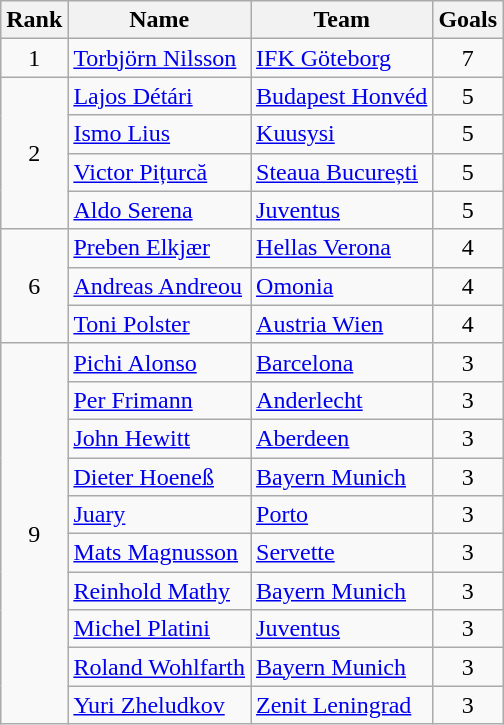<table class="wikitable" style="text-align:center">
<tr>
<th>Rank</th>
<th>Name</th>
<th>Team</th>
<th>Goals</th>
</tr>
<tr>
<td>1</td>
<td align="left"> <a href='#'>Torbjörn Nilsson</a></td>
<td align="left"> <a href='#'>IFK Göteborg</a></td>
<td>7</td>
</tr>
<tr>
<td rowspan="4">2</td>
<td align="left"> <a href='#'>Lajos Détári</a></td>
<td align="left"> <a href='#'>Budapest Honvéd</a></td>
<td>5</td>
</tr>
<tr>
<td align="left"> <a href='#'>Ismo Lius</a></td>
<td align="left"> <a href='#'>Kuusysi</a></td>
<td>5</td>
</tr>
<tr>
<td align="left"> <a href='#'>Victor Pițurcă</a></td>
<td align="left"> <a href='#'>Steaua București</a></td>
<td>5</td>
</tr>
<tr>
<td align="left"> <a href='#'>Aldo Serena</a></td>
<td align="left"> <a href='#'>Juventus</a></td>
<td>5</td>
</tr>
<tr>
<td rowspan="3">6</td>
<td align="left"> <a href='#'>Preben Elkjær</a></td>
<td align="left"> <a href='#'>Hellas Verona</a></td>
<td>4</td>
</tr>
<tr>
<td align="left"> <a href='#'>Andreas Andreou</a></td>
<td align="left"> <a href='#'>Omonia</a></td>
<td>4</td>
</tr>
<tr>
<td align="left"> <a href='#'>Toni Polster</a></td>
<td align="left"> <a href='#'>Austria Wien</a></td>
<td>4</td>
</tr>
<tr>
<td rowspan="11">9</td>
<td align="left"> <a href='#'>Pichi Alonso</a></td>
<td align="left"> <a href='#'>Barcelona</a></td>
<td>3</td>
</tr>
<tr>
<td align="left"> <a href='#'>Per Frimann</a></td>
<td align="left"> <a href='#'>Anderlecht</a></td>
<td>3</td>
</tr>
<tr>
<td align="left"> <a href='#'>John Hewitt</a></td>
<td align="left"> <a href='#'>Aberdeen</a></td>
<td>3</td>
</tr>
<tr>
<td align="left"> <a href='#'>Dieter Hoeneß</a></td>
<td align="left"> <a href='#'>Bayern Munich</a></td>
<td>3</td>
</tr>
<tr>
<td align="left"> <a href='#'>Juary</a></td>
<td align="left"> <a href='#'>Porto</a></td>
<td>3</td>
</tr>
<tr>
<td align="left"> <a href='#'>Mats Magnusson</a></td>
<td align="left"> <a href='#'>Servette</a></td>
<td>3</td>
</tr>
<tr>
<td align="left"> <a href='#'>Reinhold Mathy</a></td>
<td align="left"> <a href='#'>Bayern Munich</a></td>
<td>3</td>
</tr>
<tr>
<td align="left"> <a href='#'>Michel Platini</a></td>
<td align="left"> <a href='#'>Juventus</a></td>
<td>3</td>
</tr>
<tr>
<td align="left"> <a href='#'>Roland Wohlfarth</a></td>
<td align="left"> <a href='#'>Bayern Munich</a></td>
<td>3</td>
</tr>
<tr>
<td align="left"> <a href='#'>Yuri Zheludkov</a></td>
<td align="left"> <a href='#'>Zenit Leningrad</a></td>
<td>3</td>
</tr>
</table>
